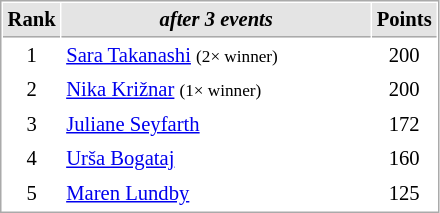<table cellspacing="1" cellpadding="3" style="border:1px solid #aaa; font-size:86%;">
<tr style="background:#e4e4e4;">
<th style="border-bottom:1px solid #aaa; width:10px;">Rank</th>
<th style="border-bottom:1px solid #aaa; width:200px;"><em>after 3 events</em></th>
<th style="border-bottom:1px solid #aaa; width:20px;">Points</th>
</tr>
<tr>
<td align=center>1</td>
<td> <a href='#'>Sara Takanashi</a> <small>(2× winner)</small></td>
<td align=center>200</td>
</tr>
<tr>
<td align=center>2</td>
<td> <a href='#'>Nika Križnar</a> <small>(1× winner)</small></td>
<td align=center>200</td>
</tr>
<tr>
<td align=center>3</td>
<td> <a href='#'>Juliane Seyfarth</a></td>
<td align=center>172</td>
</tr>
<tr>
<td align=center>4</td>
<td> <a href='#'>Urša Bogataj</a></td>
<td align=center>160</td>
</tr>
<tr>
<td align=center>5</td>
<td> <a href='#'>Maren Lundby</a></td>
<td align=center>125</td>
</tr>
</table>
